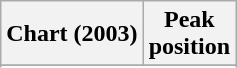<table class="wikitable plainrowheaders" style="text-align:center;">
<tr>
<th>Chart (2003)</th>
<th>Peak<br>position</th>
</tr>
<tr>
</tr>
<tr>
</tr>
<tr>
</tr>
</table>
